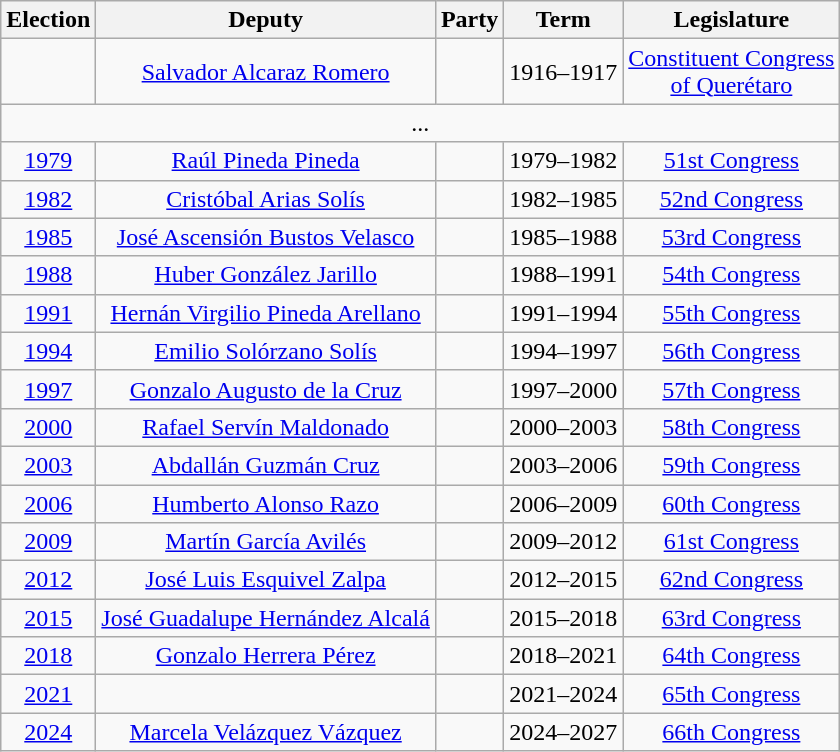<table class="wikitable sortable" style="text-align: center">
<tr>
<th>Election</th>
<th class="unsortable">Deputy</th>
<th class="unsortable">Party</th>
<th class="unsortable">Term</th>
<th class="unsortable">Legislature</th>
</tr>
<tr>
<td></td>
<td><a href='#'>Salvador Alcaraz Romero</a></td>
<td></td>
<td>1916–1917</td>
<td><a href='#'>Constituent Congress<br>of Querétaro</a></td>
</tr>
<tr>
<td colspan=5> ...</td>
</tr>
<tr>
<td><a href='#'>1979</a></td>
<td><a href='#'>Raúl Pineda Pineda</a></td>
<td></td>
<td>1979–1982</td>
<td><a href='#'>51st Congress</a></td>
</tr>
<tr>
<td><a href='#'>1982</a></td>
<td><a href='#'>Cristóbal Arias Solís</a></td>
<td></td>
<td>1982–1985</td>
<td><a href='#'>52nd Congress</a></td>
</tr>
<tr>
<td><a href='#'>1985</a></td>
<td><a href='#'>José Ascensión Bustos Velasco</a></td>
<td></td>
<td>1985–1988</td>
<td><a href='#'>53rd Congress</a></td>
</tr>
<tr>
<td><a href='#'>1988</a></td>
<td><a href='#'>Huber González Jarillo</a></td>
<td></td>
<td>1988–1991</td>
<td><a href='#'>54th Congress</a></td>
</tr>
<tr>
<td><a href='#'>1991</a></td>
<td><a href='#'>Hernán Virgilio Pineda Arellano</a></td>
<td></td>
<td>1991–1994</td>
<td><a href='#'>55th Congress</a></td>
</tr>
<tr>
<td><a href='#'>1994</a></td>
<td><a href='#'>Emilio Solórzano Solís</a></td>
<td></td>
<td>1994–1997</td>
<td><a href='#'>56th Congress</a></td>
</tr>
<tr>
<td><a href='#'>1997</a></td>
<td><a href='#'>Gonzalo Augusto de la Cruz</a></td>
<td></td>
<td>1997–2000</td>
<td><a href='#'>57th Congress</a></td>
</tr>
<tr>
<td><a href='#'>2000</a></td>
<td><a href='#'>Rafael Servín Maldonado</a></td>
<td></td>
<td>2000–2003</td>
<td><a href='#'>58th Congress</a></td>
</tr>
<tr>
<td><a href='#'>2003</a></td>
<td><a href='#'>Abdallán Guzmán Cruz</a></td>
<td></td>
<td>2003–2006</td>
<td><a href='#'>59th Congress</a></td>
</tr>
<tr>
<td><a href='#'>2006</a></td>
<td><a href='#'>Humberto Alonso Razo</a></td>
<td></td>
<td>2006–2009</td>
<td><a href='#'>60th Congress</a></td>
</tr>
<tr>
<td><a href='#'>2009</a></td>
<td><a href='#'>Martín García Avilés</a></td>
<td></td>
<td>2009–2012</td>
<td><a href='#'>61st Congress</a></td>
</tr>
<tr>
<td><a href='#'>2012</a></td>
<td><a href='#'>José Luis Esquivel Zalpa</a></td>
<td></td>
<td>2012–2015</td>
<td><a href='#'>62nd Congress</a></td>
</tr>
<tr>
<td><a href='#'>2015</a></td>
<td><a href='#'>José Guadalupe Hernández Alcalá</a></td>
<td></td>
<td>2015–2018</td>
<td><a href='#'>63rd Congress</a></td>
</tr>
<tr>
<td><a href='#'>2018</a></td>
<td><a href='#'>Gonzalo Herrera Pérez</a></td>
<td></td>
<td>2018–2021</td>
<td><a href='#'>64th Congress</a></td>
</tr>
<tr>
<td><a href='#'>2021</a></td>
<td></td>
<td></td>
<td>2021–2024</td>
<td><a href='#'>65th Congress</a></td>
</tr>
<tr>
<td><a href='#'>2024</a></td>
<td><a href='#'>Marcela Velázquez Vázquez</a></td>
<td></td>
<td>2024–2027</td>
<td><a href='#'>66th Congress</a></td>
</tr>
</table>
